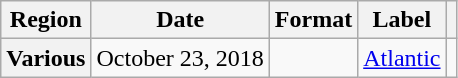<table class="wikitable plainrowheaders">
<tr>
<th scope="col">Region</th>
<th scope="col">Date</th>
<th scope="col">Format</th>
<th scope="col">Label</th>
<th scope="col"></th>
</tr>
<tr>
<th scope="row">Various</th>
<td>October 23, 2018</td>
<td></td>
<td><a href='#'>Atlantic</a></td>
<td></td>
</tr>
</table>
